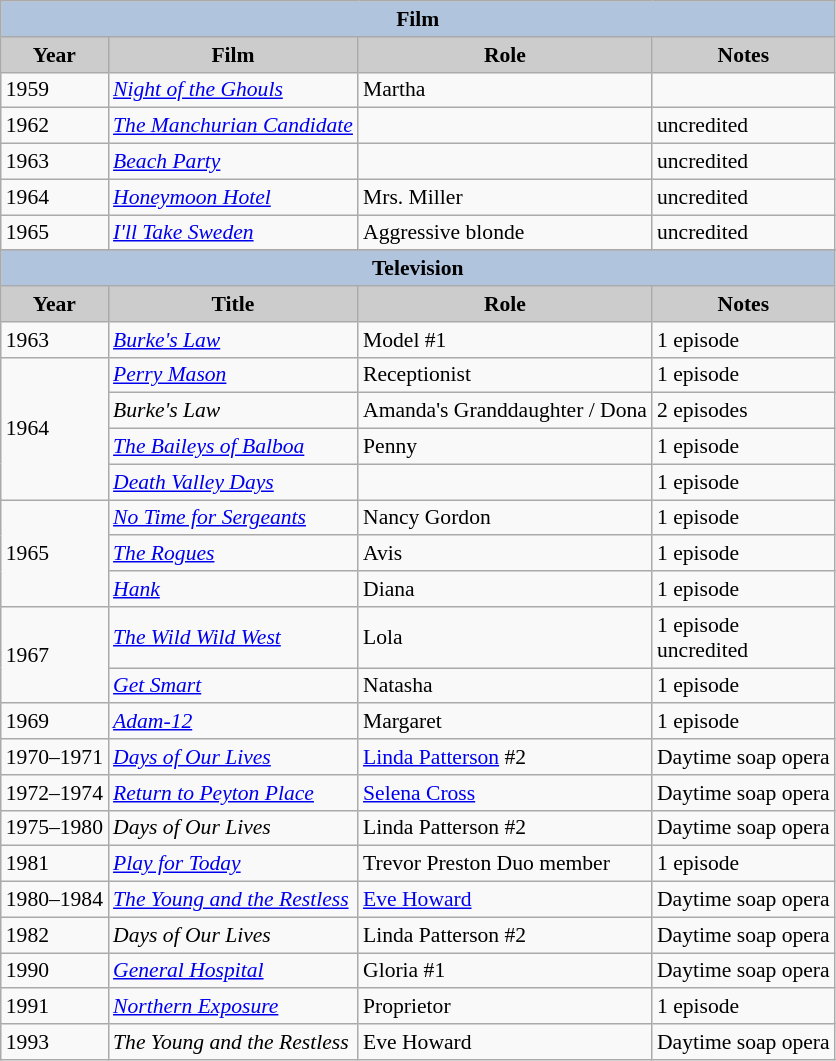<table class="wikitable" style="font-size:90%;">
<tr>
<th colspan=4 style="background:#B0C4DE;">Film</th>
</tr>
<tr align="center">
<th style="background: #CCCCCC;">Year</th>
<th style="background: #CCCCCC;">Film</th>
<th style="background: #CCCCCC;">Role</th>
<th style="background: #CCCCCC;">Notes</th>
</tr>
<tr>
<td>1959</td>
<td><em><a href='#'>Night of the Ghouls</a></em></td>
<td>Martha</td>
</tr>
<tr>
<td>1962</td>
<td><em><a href='#'>The Manchurian Candidate</a></em></td>
<td></td>
<td>uncredited</td>
</tr>
<tr>
<td>1963</td>
<td><em><a href='#'>Beach Party</a></em></td>
<td></td>
<td>uncredited</td>
</tr>
<tr>
<td>1964</td>
<td><em><a href='#'>Honeymoon Hotel</a></em></td>
<td>Mrs. Miller</td>
<td>uncredited</td>
</tr>
<tr>
<td>1965</td>
<td><em><a href='#'>I'll Take Sweden</a></em></td>
<td>Aggressive blonde</td>
<td>uncredited</td>
</tr>
<tr>
</tr>
<tr align="center">
<th colspan=4 style="background:#B0C4DE;">Television</th>
</tr>
<tr align="center">
<th style="background: #CCCCCC;">Year</th>
<th style="background: #CCCCCC;">Title</th>
<th style="background: #CCCCCC;">Role</th>
<th style="background: #CCCCCC;">Notes</th>
</tr>
<tr>
<td>1963</td>
<td><em><a href='#'>Burke's Law</a></em></td>
<td>Model #1</td>
<td>1 episode</td>
</tr>
<tr>
<td rowspan=4>1964</td>
<td><em><a href='#'>Perry Mason</a></em></td>
<td>Receptionist</td>
<td>1 episode</td>
</tr>
<tr>
<td><em>Burke's Law</em></td>
<td>Amanda's Granddaughter / Dona</td>
<td>2 episodes</td>
</tr>
<tr>
<td><em><a href='#'>The Baileys of Balboa</a></em></td>
<td>Penny</td>
<td>1 episode</td>
</tr>
<tr>
<td><em><a href='#'>Death Valley Days</a></em></td>
<td></td>
<td>1 episode</td>
</tr>
<tr>
<td rowspan=3>1965</td>
<td><em><a href='#'>No Time for Sergeants</a></em></td>
<td>Nancy Gordon</td>
<td>1 episode</td>
</tr>
<tr>
<td><em><a href='#'>The Rogues</a></em></td>
<td>Avis</td>
<td>1 episode</td>
</tr>
<tr>
<td><em><a href='#'>Hank</a></em></td>
<td>Diana</td>
<td>1 episode</td>
</tr>
<tr>
<td rowspan=2>1967</td>
<td><em><a href='#'>The Wild Wild West</a></em></td>
<td>Lola</td>
<td>1 episode<br>uncredited</td>
</tr>
<tr>
<td><em><a href='#'>Get Smart</a></em></td>
<td>Natasha</td>
<td>1 episode</td>
</tr>
<tr>
<td>1969</td>
<td><em><a href='#'>Adam-12</a></em></td>
<td>Margaret</td>
<td>1 episode</td>
</tr>
<tr>
<td>1970–1971</td>
<td><em><a href='#'>Days of Our Lives</a></em></td>
<td><a href='#'>Linda Patterson</a> #2</td>
<td>Daytime soap opera</td>
</tr>
<tr>
<td>1972–1974</td>
<td><em><a href='#'>Return to Peyton Place</a></em></td>
<td><a href='#'>Selena Cross</a></td>
<td>Daytime soap opera</td>
</tr>
<tr>
<td>1975–1980</td>
<td><em>Days of Our Lives</em></td>
<td>Linda Patterson #2</td>
<td>Daytime soap opera</td>
</tr>
<tr>
<td>1981</td>
<td><em><a href='#'>Play for Today</a></em></td>
<td>Trevor Preston Duo member</td>
<td>1 episode</td>
</tr>
<tr>
<td>1980–1984</td>
<td><em><a href='#'>The Young and the Restless</a></em></td>
<td><a href='#'>Eve Howard</a></td>
<td>Daytime soap opera</td>
</tr>
<tr>
<td>1982</td>
<td><em>Days of Our Lives</em></td>
<td>Linda Patterson #2</td>
<td>Daytime soap opera</td>
</tr>
<tr>
<td>1990</td>
<td><em><a href='#'>General Hospital</a></em></td>
<td>Gloria #1</td>
<td>Daytime soap opera</td>
</tr>
<tr>
<td>1991</td>
<td><em><a href='#'>Northern Exposure</a></em></td>
<td>Proprietor</td>
<td>1 episode</td>
</tr>
<tr>
<td>1993</td>
<td><em>The Young and the Restless</em></td>
<td>Eve Howard</td>
<td>Daytime soap opera</td>
</tr>
</table>
